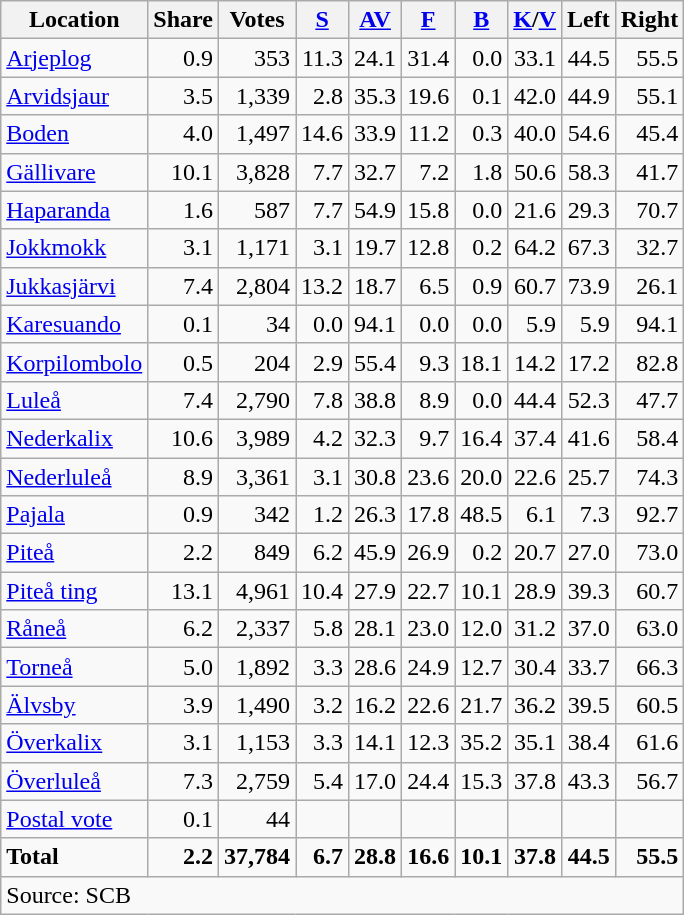<table class="wikitable sortable" style=text-align:right>
<tr>
<th>Location</th>
<th>Share</th>
<th>Votes</th>
<th><a href='#'>S</a></th>
<th><a href='#'>AV</a></th>
<th><a href='#'>F</a></th>
<th><a href='#'>B</a></th>
<th><a href='#'>K</a>/<a href='#'>V</a></th>
<th>Left</th>
<th>Right</th>
</tr>
<tr>
<td align=left><a href='#'>Arjeplog</a></td>
<td>0.9</td>
<td>353</td>
<td>11.3</td>
<td>24.1</td>
<td>31.4</td>
<td>0.0</td>
<td>33.1</td>
<td>44.5</td>
<td>55.5</td>
</tr>
<tr>
<td align=left><a href='#'>Arvidsjaur</a></td>
<td>3.5</td>
<td>1,339</td>
<td>2.8</td>
<td>35.3</td>
<td>19.6</td>
<td>0.1</td>
<td>42.0</td>
<td>44.9</td>
<td>55.1</td>
</tr>
<tr>
<td align=left><a href='#'>Boden</a></td>
<td>4.0</td>
<td>1,497</td>
<td>14.6</td>
<td>33.9</td>
<td>11.2</td>
<td>0.3</td>
<td>40.0</td>
<td>54.6</td>
<td>45.4</td>
</tr>
<tr>
<td align=left><a href='#'>Gällivare</a></td>
<td>10.1</td>
<td>3,828</td>
<td>7.7</td>
<td>32.7</td>
<td>7.2</td>
<td>1.8</td>
<td>50.6</td>
<td>58.3</td>
<td>41.7</td>
</tr>
<tr>
<td align=left><a href='#'>Haparanda</a></td>
<td>1.6</td>
<td>587</td>
<td>7.7</td>
<td>54.9</td>
<td>15.8</td>
<td>0.0</td>
<td>21.6</td>
<td>29.3</td>
<td>70.7</td>
</tr>
<tr>
<td align=left><a href='#'>Jokkmokk</a></td>
<td>3.1</td>
<td>1,171</td>
<td>3.1</td>
<td>19.7</td>
<td>12.8</td>
<td>0.2</td>
<td>64.2</td>
<td>67.3</td>
<td>32.7</td>
</tr>
<tr>
<td align=left><a href='#'>Jukkasjärvi</a></td>
<td>7.4</td>
<td>2,804</td>
<td>13.2</td>
<td>18.7</td>
<td>6.5</td>
<td>0.9</td>
<td>60.7</td>
<td>73.9</td>
<td>26.1</td>
</tr>
<tr>
<td align=left><a href='#'>Karesuando</a></td>
<td>0.1</td>
<td>34</td>
<td>0.0</td>
<td>94.1</td>
<td>0.0</td>
<td>0.0</td>
<td>5.9</td>
<td>5.9</td>
<td>94.1</td>
</tr>
<tr>
<td align=left><a href='#'>Korpilombolo</a></td>
<td>0.5</td>
<td>204</td>
<td>2.9</td>
<td>55.4</td>
<td>9.3</td>
<td>18.1</td>
<td>14.2</td>
<td>17.2</td>
<td>82.8</td>
</tr>
<tr>
<td align=left><a href='#'>Luleå</a></td>
<td>7.4</td>
<td>2,790</td>
<td>7.8</td>
<td>38.8</td>
<td>8.9</td>
<td>0.0</td>
<td>44.4</td>
<td>52.3</td>
<td>47.7</td>
</tr>
<tr>
<td align=left><a href='#'>Nederkalix</a></td>
<td>10.6</td>
<td>3,989</td>
<td>4.2</td>
<td>32.3</td>
<td>9.7</td>
<td>16.4</td>
<td>37.4</td>
<td>41.6</td>
<td>58.4</td>
</tr>
<tr>
<td align=left><a href='#'>Nederluleå</a></td>
<td>8.9</td>
<td>3,361</td>
<td>3.1</td>
<td>30.8</td>
<td>23.6</td>
<td>20.0</td>
<td>22.6</td>
<td>25.7</td>
<td>74.3</td>
</tr>
<tr>
<td align=left><a href='#'>Pajala</a></td>
<td>0.9</td>
<td>342</td>
<td>1.2</td>
<td>26.3</td>
<td>17.8</td>
<td>48.5</td>
<td>6.1</td>
<td>7.3</td>
<td>92.7</td>
</tr>
<tr>
<td align=left><a href='#'>Piteå</a></td>
<td>2.2</td>
<td>849</td>
<td>6.2</td>
<td>45.9</td>
<td>26.9</td>
<td>0.2</td>
<td>20.7</td>
<td>27.0</td>
<td>73.0</td>
</tr>
<tr>
<td align=left><a href='#'>Piteå ting</a></td>
<td>13.1</td>
<td>4,961</td>
<td>10.4</td>
<td>27.9</td>
<td>22.7</td>
<td>10.1</td>
<td>28.9</td>
<td>39.3</td>
<td>60.7</td>
</tr>
<tr>
<td align=left><a href='#'>Råneå</a></td>
<td>6.2</td>
<td>2,337</td>
<td>5.8</td>
<td>28.1</td>
<td>23.0</td>
<td>12.0</td>
<td>31.2</td>
<td>37.0</td>
<td>63.0</td>
</tr>
<tr>
<td align=left><a href='#'>Torneå</a></td>
<td>5.0</td>
<td>1,892</td>
<td>3.3</td>
<td>28.6</td>
<td>24.9</td>
<td>12.7</td>
<td>30.4</td>
<td>33.7</td>
<td>66.3</td>
</tr>
<tr>
<td align=left><a href='#'>Älvsby</a></td>
<td>3.9</td>
<td>1,490</td>
<td>3.2</td>
<td>16.2</td>
<td>22.6</td>
<td>21.7</td>
<td>36.2</td>
<td>39.5</td>
<td>60.5</td>
</tr>
<tr>
<td align=left><a href='#'>Överkalix</a></td>
<td>3.1</td>
<td>1,153</td>
<td>3.3</td>
<td>14.1</td>
<td>12.3</td>
<td>35.2</td>
<td>35.1</td>
<td>38.4</td>
<td>61.6</td>
</tr>
<tr>
<td align=left><a href='#'>Överluleå</a></td>
<td>7.3</td>
<td>2,759</td>
<td>5.4</td>
<td>17.0</td>
<td>24.4</td>
<td>15.3</td>
<td>37.8</td>
<td>43.3</td>
<td>56.7</td>
</tr>
<tr>
<td align=left><a href='#'>Postal vote</a></td>
<td>0.1</td>
<td>44</td>
<td></td>
<td></td>
<td></td>
<td></td>
<td></td>
<td></td>
<td></td>
</tr>
<tr>
<td align=left><strong>Total</strong></td>
<td><strong>2.2</strong></td>
<td><strong>37,784</strong></td>
<td><strong>6.7</strong></td>
<td><strong>28.8</strong></td>
<td><strong>16.6</strong></td>
<td><strong>10.1</strong></td>
<td><strong>37.8</strong></td>
<td><strong>44.5</strong></td>
<td><strong>55.5</strong></td>
</tr>
<tr>
<td align=left colspan=10>Source: SCB </td>
</tr>
</table>
